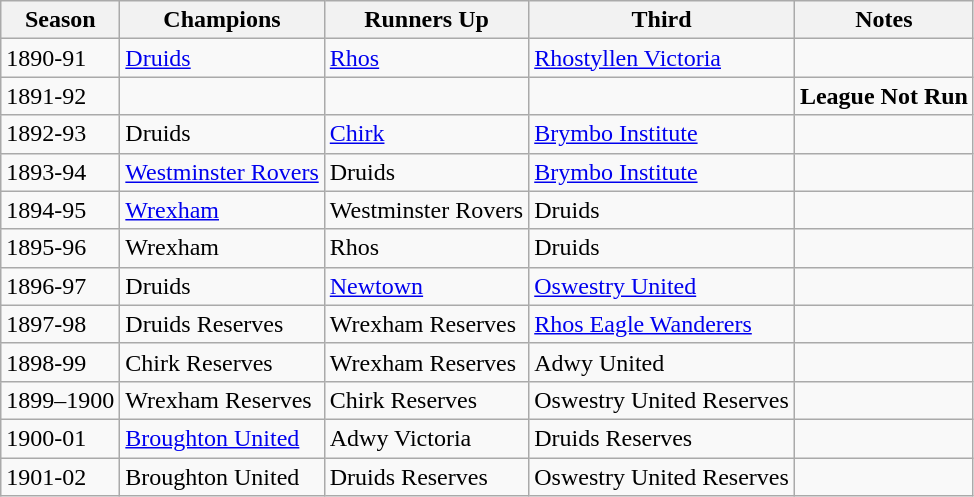<table class="wikitable">
<tr>
<th>Season</th>
<th>Champions</th>
<th>Runners Up</th>
<th>Third</th>
<th>Notes</th>
</tr>
<tr>
<td>1890-91</td>
<td><a href='#'>Druids</a></td>
<td><a href='#'>Rhos</a></td>
<td><a href='#'>Rhostyllen Victoria</a></td>
<td></td>
</tr>
<tr>
<td>1891-92</td>
<td></td>
<td></td>
<td></td>
<td><strong>League Not Run</strong></td>
</tr>
<tr>
<td>1892-93</td>
<td>Druids</td>
<td><a href='#'>Chirk</a></td>
<td><a href='#'>Brymbo Institute</a></td>
<td></td>
</tr>
<tr>
<td>1893-94</td>
<td><a href='#'>Westminster Rovers</a></td>
<td>Druids</td>
<td><a href='#'>Brymbo Institute</a></td>
<td></td>
</tr>
<tr>
<td>1894-95</td>
<td><a href='#'>Wrexham</a></td>
<td>Westminster Rovers</td>
<td>Druids</td>
<td></td>
</tr>
<tr>
<td>1895-96</td>
<td>Wrexham</td>
<td>Rhos</td>
<td>Druids</td>
<td></td>
</tr>
<tr>
<td>1896-97</td>
<td>Druids</td>
<td><a href='#'>Newtown</a></td>
<td><a href='#'>Oswestry United</a></td>
<td></td>
</tr>
<tr>
<td>1897-98</td>
<td>Druids Reserves</td>
<td>Wrexham Reserves</td>
<td><a href='#'>Rhos Eagle Wanderers</a></td>
<td></td>
</tr>
<tr>
<td>1898-99</td>
<td>Chirk Reserves</td>
<td>Wrexham Reserves</td>
<td>Adwy United</td>
<td></td>
</tr>
<tr>
<td>1899–1900</td>
<td>Wrexham Reserves</td>
<td>Chirk Reserves</td>
<td>Oswestry United Reserves</td>
<td></td>
</tr>
<tr>
<td>1900-01</td>
<td><a href='#'>Broughton United</a></td>
<td>Adwy Victoria</td>
<td>Druids Reserves</td>
<td></td>
</tr>
<tr>
<td>1901-02</td>
<td>Broughton United</td>
<td>Druids Reserves</td>
<td>Oswestry United Reserves</td>
<td></td>
</tr>
</table>
